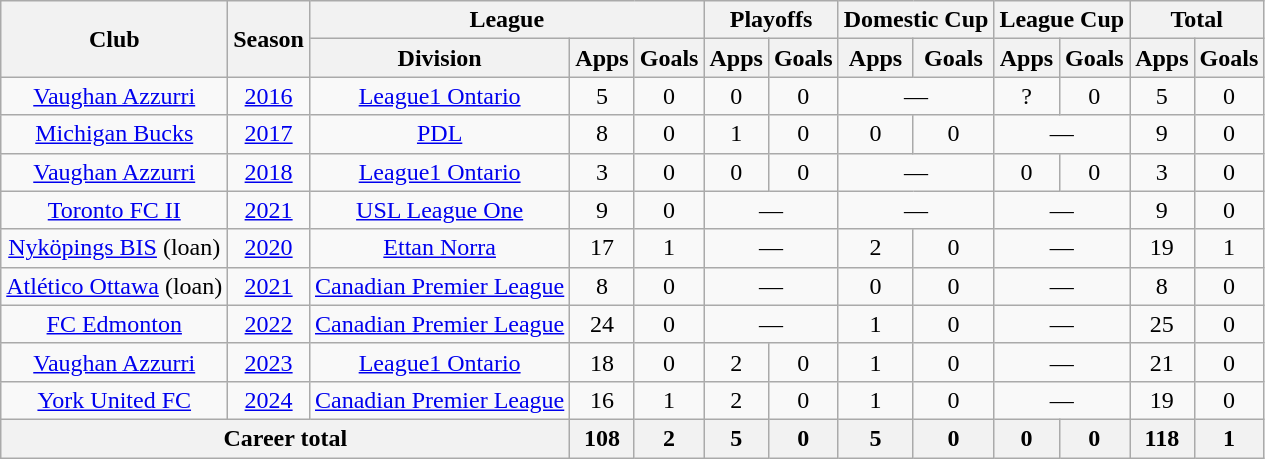<table class=wikitable style="text-align: center;">
<tr>
<th rowspan=2>Club</th>
<th rowspan=2>Season</th>
<th colspan=3>League</th>
<th colspan=2>Playoffs</th>
<th colspan=2>Domestic Cup</th>
<th colspan=2>League Cup</th>
<th colspan=2>Total</th>
</tr>
<tr>
<th>Division</th>
<th>Apps</th>
<th>Goals</th>
<th>Apps</th>
<th>Goals</th>
<th>Apps</th>
<th>Goals</th>
<th>Apps</th>
<th>Goals</th>
<th>Apps</th>
<th>Goals</th>
</tr>
<tr>
<td><a href='#'>Vaughan Azzurri</a></td>
<td><a href='#'>2016</a></td>
<td><a href='#'>League1 Ontario</a></td>
<td>5</td>
<td>0</td>
<td>0</td>
<td>0</td>
<td colspan=2>—</td>
<td>?</td>
<td>0</td>
<td>5</td>
<td>0</td>
</tr>
<tr>
<td><a href='#'>Michigan Bucks</a></td>
<td><a href='#'>2017</a></td>
<td><a href='#'>PDL</a></td>
<td>8</td>
<td>0</td>
<td>1</td>
<td>0</td>
<td>0</td>
<td>0</td>
<td colspan=2>—</td>
<td>9</td>
<td>0</td>
</tr>
<tr>
<td><a href='#'>Vaughan Azzurri</a></td>
<td><a href='#'>2018</a></td>
<td><a href='#'>League1 Ontario</a></td>
<td>3</td>
<td>0</td>
<td>0</td>
<td>0</td>
<td colspan=2>—</td>
<td>0</td>
<td>0</td>
<td>3</td>
<td>0</td>
</tr>
<tr>
<td><a href='#'>Toronto FC II</a></td>
<td><a href='#'>2021</a></td>
<td><a href='#'>USL League One</a></td>
<td>9</td>
<td>0</td>
<td colspan=2>—</td>
<td colspan=2>—</td>
<td colspan=2>—</td>
<td>9</td>
<td>0</td>
</tr>
<tr>
<td><a href='#'>Nyköpings BIS</a> (loan)</td>
<td><a href='#'>2020</a></td>
<td><a href='#'>Ettan Norra</a></td>
<td>17</td>
<td>1</td>
<td colspan=2>—</td>
<td>2</td>
<td>0</td>
<td colspan=2>—</td>
<td>19</td>
<td>1</td>
</tr>
<tr>
<td><a href='#'>Atlético Ottawa</a> (loan)</td>
<td><a href='#'>2021</a></td>
<td><a href='#'>Canadian Premier League</a></td>
<td>8</td>
<td>0</td>
<td colspan=2>—</td>
<td>0</td>
<td>0</td>
<td colspan=2>—</td>
<td>8</td>
<td>0</td>
</tr>
<tr>
<td><a href='#'>FC Edmonton</a></td>
<td><a href='#'>2022</a></td>
<td><a href='#'>Canadian Premier League</a></td>
<td>24</td>
<td>0</td>
<td colspan=2>—</td>
<td>1</td>
<td>0</td>
<td colspan=2>—</td>
<td>25</td>
<td>0</td>
</tr>
<tr>
<td><a href='#'>Vaughan Azzurri</a></td>
<td><a href='#'>2023</a></td>
<td><a href='#'>League1 Ontario</a></td>
<td>18</td>
<td>0</td>
<td>2</td>
<td>0</td>
<td>1</td>
<td>0</td>
<td colspan=2>—</td>
<td>21</td>
<td>0</td>
</tr>
<tr>
<td><a href='#'>York United FC</a></td>
<td><a href='#'>2024</a></td>
<td><a href='#'>Canadian Premier League</a></td>
<td>16</td>
<td>1</td>
<td>2</td>
<td>0</td>
<td>1</td>
<td>0</td>
<td colspan=2>—</td>
<td>19</td>
<td>0</td>
</tr>
<tr>
<th colspan=3>Career total</th>
<th>108</th>
<th>2</th>
<th>5</th>
<th>0</th>
<th>5</th>
<th>0</th>
<th>0</th>
<th>0</th>
<th>118</th>
<th>1</th>
</tr>
</table>
